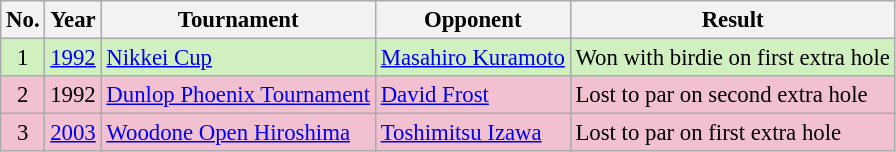<table class="wikitable" style="font-size:95%;">
<tr>
<th>No.</th>
<th>Year</th>
<th>Tournament</th>
<th>Opponent</th>
<th>Result</th>
</tr>
<tr style="background:#D0F0C0;">
<td align=center>1</td>
<td><a href='#'>1992</a></td>
<td><a href='#'>Nikkei Cup</a></td>
<td> <a href='#'>Masahiro Kuramoto</a></td>
<td>Won with birdie on first extra hole</td>
</tr>
<tr style="background:#F2C1D1;">
<td align=center>2</td>
<td>1992</td>
<td><a href='#'>Dunlop Phoenix Tournament</a></td>
<td> <a href='#'>David Frost</a></td>
<td>Lost to par on second extra hole</td>
</tr>
<tr style="background:#F2C1D1;">
<td align=center>3</td>
<td><a href='#'>2003</a></td>
<td><a href='#'>Woodone Open Hiroshima</a></td>
<td> <a href='#'>Toshimitsu Izawa</a></td>
<td>Lost to par on first extra hole</td>
</tr>
</table>
